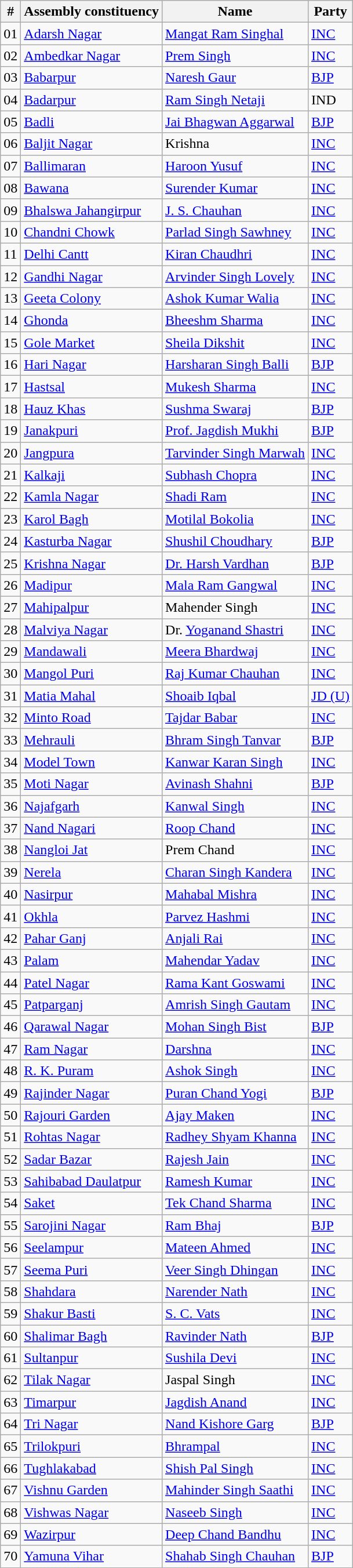<table class="wikitable sortable">
<tr>
<th>#</th>
<th>Assembly constituency</th>
<th>Name</th>
<th>Party</th>
</tr>
<tr>
<td>01</td>
<td><a href='#'>Adarsh Nagar</a></td>
<td><a href='#'>Mangat Ram Singhal</a></td>
<td><a href='#'>INC</a></td>
</tr>
<tr>
<td>02</td>
<td><a href='#'>Ambedkar Nagar</a></td>
<td><a href='#'>Prem Singh</a></td>
<td><a href='#'>INC</a></td>
</tr>
<tr>
<td>03</td>
<td><a href='#'>Babarpur</a></td>
<td><a href='#'>Naresh Gaur</a></td>
<td><a href='#'>BJP</a></td>
</tr>
<tr>
<td>04</td>
<td><a href='#'>Badarpur</a></td>
<td><a href='#'>Ram Singh Netaji</a></td>
<td>IND</td>
</tr>
<tr>
<td>05</td>
<td><a href='#'>Badli</a></td>
<td><a href='#'>Jai Bhagwan Aggarwal</a></td>
<td><a href='#'>BJP</a></td>
</tr>
<tr>
<td>06</td>
<td><a href='#'>Baljit Nagar</a></td>
<td>Krishna</td>
<td><a href='#'>INC</a></td>
</tr>
<tr>
<td>07</td>
<td><a href='#'>Ballimaran</a></td>
<td><a href='#'>Haroon Yusuf</a></td>
<td><a href='#'>INC</a></td>
</tr>
<tr>
<td>08</td>
<td><a href='#'>Bawana</a></td>
<td><a href='#'>Surender Kumar</a></td>
<td><a href='#'>INC</a></td>
</tr>
<tr>
<td>09</td>
<td><a href='#'>Bhalswa Jahangirpur</a></td>
<td><a href='#'>J. S. Chauhan</a></td>
<td><a href='#'>INC</a></td>
</tr>
<tr>
<td>10</td>
<td><a href='#'>Chandni Chowk</a></td>
<td><a href='#'>Parlad Singh Sawhney</a></td>
<td><a href='#'>INC</a></td>
</tr>
<tr>
<td>11</td>
<td><a href='#'>Delhi Cantt</a></td>
<td><a href='#'>Kiran Chaudhri</a></td>
<td><a href='#'>INC</a></td>
</tr>
<tr>
<td>12</td>
<td><a href='#'>Gandhi Nagar</a></td>
<td><a href='#'>Arvinder Singh Lovely</a></td>
<td><a href='#'>INC</a></td>
</tr>
<tr>
<td>13</td>
<td><a href='#'>Geeta Colony</a></td>
<td><a href='#'>Ashok Kumar Walia</a></td>
<td><a href='#'>INC</a></td>
</tr>
<tr>
<td>14</td>
<td><a href='#'>Ghonda</a></td>
<td><a href='#'>Bheeshm Sharma</a></td>
<td><a href='#'>INC</a></td>
</tr>
<tr>
<td>15</td>
<td><a href='#'>Gole Market</a></td>
<td><a href='#'>Sheila Dikshit</a></td>
<td><a href='#'>INC</a></td>
</tr>
<tr>
<td>16</td>
<td><a href='#'>Hari Nagar</a></td>
<td><a href='#'>Harsharan Singh Balli</a></td>
<td><a href='#'>BJP</a></td>
</tr>
<tr>
<td>17</td>
<td><a href='#'>Hastsal</a></td>
<td><a href='#'>Mukesh Sharma</a></td>
<td><a href='#'>INC</a></td>
</tr>
<tr>
<td>18</td>
<td><a href='#'>Hauz Khas</a></td>
<td><a href='#'>Sushma Swaraj</a></td>
<td><a href='#'>BJP</a></td>
</tr>
<tr>
<td>19</td>
<td><a href='#'>Janakpuri</a></td>
<td><a href='#'>Prof. Jagdish Mukhi</a></td>
<td><a href='#'>BJP</a></td>
</tr>
<tr>
<td>20</td>
<td><a href='#'>Jangpura</a></td>
<td><a href='#'>Tarvinder Singh Marwah</a></td>
<td><a href='#'>INC</a></td>
</tr>
<tr>
<td>21</td>
<td><a href='#'>Kalkaji</a></td>
<td><a href='#'>Subhash Chopra</a></td>
<td><a href='#'>INC</a></td>
</tr>
<tr>
<td>22</td>
<td><a href='#'>Kamla Nagar</a></td>
<td><a href='#'>Shadi Ram</a></td>
<td><a href='#'>INC</a></td>
</tr>
<tr>
<td>23</td>
<td><a href='#'>Karol Bagh</a></td>
<td><a href='#'>Motilal Bokolia</a></td>
<td><a href='#'>INC</a></td>
</tr>
<tr>
<td>24</td>
<td><a href='#'>Kasturba Nagar</a></td>
<td><a href='#'>Shushil Choudhary</a></td>
<td><a href='#'>BJP</a></td>
</tr>
<tr>
<td>25</td>
<td><a href='#'>Krishna Nagar</a></td>
<td><a href='#'>Dr. Harsh Vardhan</a></td>
<td><a href='#'>BJP</a></td>
</tr>
<tr>
<td>26</td>
<td><a href='#'>Madipur</a></td>
<td><a href='#'>Mala Ram Gangwal</a></td>
<td><a href='#'>INC</a></td>
</tr>
<tr>
<td>27</td>
<td><a href='#'>Mahipalpur</a></td>
<td>Mahender Singh</td>
<td><a href='#'>INC</a></td>
</tr>
<tr>
<td>28</td>
<td><a href='#'>Malviya Nagar</a></td>
<td>Dr. <a href='#'>Yoganand Shastri</a></td>
<td><a href='#'>INC</a></td>
</tr>
<tr>
<td>29</td>
<td><a href='#'>Mandawali</a></td>
<td><a href='#'>Meera Bhardwaj</a></td>
<td><a href='#'>INC</a></td>
</tr>
<tr>
<td>30</td>
<td><a href='#'>Mangol Puri</a></td>
<td><a href='#'>Raj Kumar Chauhan</a></td>
<td><a href='#'>INC</a></td>
</tr>
<tr>
<td>31</td>
<td><a href='#'>Matia Mahal</a></td>
<td><a href='#'>Shoaib Iqbal</a></td>
<td><a href='#'>JD (U)</a></td>
</tr>
<tr>
<td>32</td>
<td><a href='#'>Minto Road</a></td>
<td><a href='#'>Tajdar Babar</a></td>
<td><a href='#'>INC</a></td>
</tr>
<tr>
<td>33</td>
<td><a href='#'>Mehrauli</a></td>
<td><a href='#'>Bhram Singh Tanvar</a></td>
<td><a href='#'>BJP</a></td>
</tr>
<tr>
<td>34</td>
<td><a href='#'>Model Town</a></td>
<td><a href='#'>Kanwar Karan Singh</a></td>
<td><a href='#'>INC</a></td>
</tr>
<tr>
<td>35</td>
<td><a href='#'>Moti Nagar</a></td>
<td><a href='#'>Avinash Shahni</a></td>
<td><a href='#'>BJP</a></td>
</tr>
<tr>
<td>36</td>
<td><a href='#'>Najafgarh</a></td>
<td><a href='#'>Kanwal Singh</a></td>
<td><a href='#'>INC</a></td>
</tr>
<tr>
<td>37</td>
<td><a href='#'>Nand Nagari</a></td>
<td><a href='#'>Roop Chand</a></td>
<td><a href='#'>INC</a></td>
</tr>
<tr>
<td>38</td>
<td><a href='#'>Nangloi Jat</a></td>
<td>Prem Chand</td>
<td><a href='#'>INC</a></td>
</tr>
<tr>
<td>39</td>
<td><a href='#'>Nerela</a></td>
<td><a href='#'>Charan Singh Kandera</a></td>
<td><a href='#'>INC</a></td>
</tr>
<tr>
<td>40</td>
<td><a href='#'>Nasirpur</a></td>
<td><a href='#'>Mahabal Mishra</a></td>
<td><a href='#'>INC</a></td>
</tr>
<tr>
<td>41</td>
<td><a href='#'>Okhla</a></td>
<td><a href='#'>Parvez Hashmi</a></td>
<td><a href='#'>INC</a></td>
</tr>
<tr>
<td>42</td>
<td><a href='#'>Pahar Ganj</a></td>
<td><a href='#'>Anjali Rai</a></td>
<td><a href='#'>INC</a></td>
</tr>
<tr>
<td>43</td>
<td><a href='#'>Palam</a></td>
<td><a href='#'>Mahendar Yadav</a></td>
<td><a href='#'>INC</a></td>
</tr>
<tr>
<td>44</td>
<td><a href='#'>Patel Nagar</a></td>
<td><a href='#'>Rama Kant Goswami</a></td>
<td><a href='#'>INC</a></td>
</tr>
<tr>
<td>45</td>
<td><a href='#'>Patparganj</a></td>
<td><a href='#'>Amrish Singh Gautam</a></td>
<td><a href='#'>INC</a></td>
</tr>
<tr>
<td>46</td>
<td><a href='#'>Qarawal Nagar</a></td>
<td><a href='#'>Mohan Singh Bist</a></td>
<td><a href='#'>BJP</a></td>
</tr>
<tr>
<td>47</td>
<td><a href='#'>Ram Nagar</a></td>
<td><a href='#'>Darshna</a></td>
<td><a href='#'>INC</a></td>
</tr>
<tr>
<td>48</td>
<td><a href='#'>R. K. Puram</a></td>
<td><a href='#'>Ashok Singh</a></td>
<td><a href='#'>INC</a></td>
</tr>
<tr>
<td>49</td>
<td><a href='#'>Rajinder Nagar</a></td>
<td><a href='#'>Puran Chand Yogi</a></td>
<td><a href='#'>BJP</a></td>
</tr>
<tr>
<td>50</td>
<td><a href='#'>Rajouri Garden</a></td>
<td><a href='#'>Ajay Maken</a></td>
<td><a href='#'>INC</a></td>
</tr>
<tr>
<td>51</td>
<td><a href='#'>Rohtas Nagar</a></td>
<td><a href='#'>Radhey Shyam Khanna</a></td>
<td><a href='#'>INC</a></td>
</tr>
<tr>
<td>52</td>
<td><a href='#'>Sadar Bazar</a></td>
<td><a href='#'>Rajesh Jain</a></td>
<td><a href='#'>INC</a></td>
</tr>
<tr>
<td>53</td>
<td><a href='#'>Sahibabad Daulatpur</a></td>
<td><a href='#'>Ramesh Kumar</a></td>
<td><a href='#'>INC</a></td>
</tr>
<tr>
<td>54</td>
<td><a href='#'>Saket</a></td>
<td><a href='#'>Tek Chand Sharma</a></td>
<td><a href='#'>INC</a></td>
</tr>
<tr>
<td>55</td>
<td><a href='#'>Sarojini Nagar</a></td>
<td><a href='#'>Ram Bhaj</a></td>
<td><a href='#'>BJP</a></td>
</tr>
<tr>
<td>56</td>
<td><a href='#'>Seelampur</a></td>
<td><a href='#'>Mateen Ahmed</a></td>
<td><a href='#'>INC</a></td>
</tr>
<tr>
<td>57</td>
<td><a href='#'>Seema Puri</a></td>
<td><a href='#'>Veer Singh Dhingan</a></td>
<td><a href='#'>INC</a></td>
</tr>
<tr>
<td>58</td>
<td><a href='#'>Shahdara</a></td>
<td><a href='#'>Narender Nath</a></td>
<td><a href='#'>INC</a></td>
</tr>
<tr>
<td>59</td>
<td><a href='#'>Shakur Basti</a></td>
<td><a href='#'>S. C. Vats</a></td>
<td><a href='#'>INC</a></td>
</tr>
<tr>
<td>60</td>
<td><a href='#'>Shalimar Bagh</a></td>
<td><a href='#'>Ravinder Nath</a></td>
<td><a href='#'>BJP</a></td>
</tr>
<tr>
<td>61</td>
<td><a href='#'>Sultanpur</a></td>
<td><a href='#'>Sushila Devi</a></td>
<td><a href='#'>INC</a></td>
</tr>
<tr>
<td>62</td>
<td><a href='#'>Tilak Nagar</a></td>
<td>Jaspal Singh</td>
<td><a href='#'>INC</a></td>
</tr>
<tr>
<td>63</td>
<td><a href='#'>Timarpur</a></td>
<td><a href='#'>Jagdish Anand</a></td>
<td><a href='#'>INC</a></td>
</tr>
<tr>
<td>64</td>
<td><a href='#'>Tri Nagar</a></td>
<td><a href='#'>Nand Kishore Garg</a></td>
<td><a href='#'>BJP</a></td>
</tr>
<tr>
<td>65</td>
<td><a href='#'>Trilokpuri</a></td>
<td><a href='#'>Bhrampal</a></td>
<td><a href='#'>INC</a></td>
</tr>
<tr>
<td>66</td>
<td><a href='#'>Tughlakabad</a></td>
<td><a href='#'>Shish Pal Singh</a></td>
<td><a href='#'>INC</a></td>
</tr>
<tr>
<td>67</td>
<td><a href='#'>Vishnu Garden</a></td>
<td><a href='#'>Mahinder Singh Saathi</a></td>
<td><a href='#'>INC</a></td>
</tr>
<tr>
<td>68</td>
<td><a href='#'>Vishwas Nagar</a></td>
<td><a href='#'>Naseeb Singh</a></td>
<td><a href='#'>INC</a></td>
</tr>
<tr>
<td>69</td>
<td><a href='#'>Wazirpur</a></td>
<td><a href='#'>Deep Chand Bandhu</a></td>
<td><a href='#'>INC</a></td>
</tr>
<tr>
<td>70</td>
<td><a href='#'>Yamuna Vihar</a></td>
<td><a href='#'>Shahab Singh Chauhan</a></td>
<td><a href='#'>BJP</a></td>
</tr>
<tr>
</tr>
</table>
